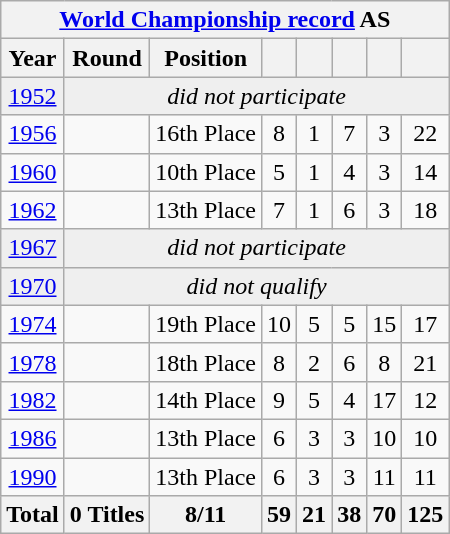<table class="wikitable" style="text-align: center;">
<tr>
<th colspan=8><a href='#'>World Championship record</a> AS </th>
</tr>
<tr>
<th>Year</th>
<th>Round</th>
<th>Position</th>
<th></th>
<th></th>
<th></th>
<th></th>
<th></th>
</tr>
<tr bgcolor="efefef">
<td> <a href='#'>1952</a></td>
<td colspan=7 align=center><em>did not participate</em></td>
</tr>
<tr>
<td> <a href='#'>1956</a></td>
<td></td>
<td>16th Place</td>
<td>8</td>
<td>1</td>
<td>7</td>
<td>3</td>
<td>22</td>
</tr>
<tr>
<td> <a href='#'>1960</a></td>
<td></td>
<td>10th Place</td>
<td>5</td>
<td>1</td>
<td>4</td>
<td>3</td>
<td>14</td>
</tr>
<tr>
<td> <a href='#'>1962</a></td>
<td></td>
<td>13th Place</td>
<td>7</td>
<td>1</td>
<td>6</td>
<td>3</td>
<td>18</td>
</tr>
<tr bgcolor="efefef">
<td> <a href='#'>1967</a></td>
<td colspan=7 rowspan=1 align=center><em>did not participate</em></td>
</tr>
<tr bgcolor="efefef">
<td> <a href='#'>1970</a></td>
<td colspan=7 rowspan=1 align=center><em>did not qualify</em></td>
</tr>
<tr>
<td> <a href='#'>1974</a></td>
<td></td>
<td>19th Place</td>
<td>10</td>
<td>5</td>
<td>5</td>
<td>15</td>
<td>17</td>
</tr>
<tr>
<td> <a href='#'>1978</a></td>
<td></td>
<td>18th Place</td>
<td>8</td>
<td>2</td>
<td>6</td>
<td>8</td>
<td>21</td>
</tr>
<tr>
<td> <a href='#'>1982</a></td>
<td></td>
<td>14th Place</td>
<td>9</td>
<td>5</td>
<td>4</td>
<td>17</td>
<td>12</td>
</tr>
<tr>
<td> <a href='#'>1986</a></td>
<td></td>
<td>13th Place</td>
<td>6</td>
<td>3</td>
<td>3</td>
<td>10</td>
<td>10</td>
</tr>
<tr>
<td> <a href='#'>1990</a></td>
<td></td>
<td>13th Place</td>
<td>6</td>
<td>3</td>
<td>3</td>
<td>11</td>
<td>11</td>
</tr>
<tr>
<th>Total</th>
<th>0 Titles</th>
<th>8/11</th>
<th>59</th>
<th>21</th>
<th>38</th>
<th>70</th>
<th>125</th>
</tr>
</table>
